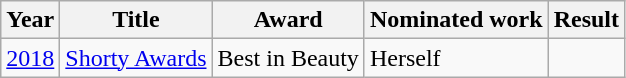<table class="wikitable sortable">
<tr>
<th>Year</th>
<th>Title</th>
<th>Award</th>
<th>Nominated work</th>
<th>Result</th>
</tr>
<tr>
<td><a href='#'>2018</a></td>
<td><a href='#'>Shorty Awards</a></td>
<td>Best in Beauty</td>
<td>Herself</td>
<td></td>
</tr>
</table>
